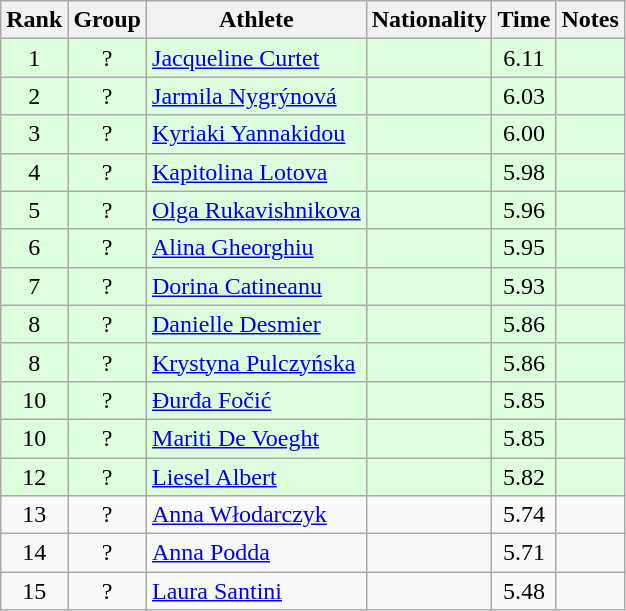<table class="wikitable sortable" style="text-align:center">
<tr>
<th>Rank</th>
<th>Group</th>
<th>Athlete</th>
<th>Nationality</th>
<th>Time</th>
<th>Notes</th>
</tr>
<tr bgcolor=ddffdd>
<td>1</td>
<td>?</td>
<td align=left><a href='#'>Jacqueline Curtet</a></td>
<td align=left></td>
<td>6.11</td>
<td></td>
</tr>
<tr bgcolor=ddffdd>
<td>2</td>
<td>?</td>
<td align=left><a href='#'>Jarmila Nygrýnová</a></td>
<td align=left></td>
<td>6.03</td>
<td></td>
</tr>
<tr bgcolor=ddffdd>
<td>3</td>
<td>?</td>
<td align=left><a href='#'>Kyriaki Yannakidou</a></td>
<td align=left></td>
<td>6.00</td>
<td></td>
</tr>
<tr bgcolor=ddffdd>
<td>4</td>
<td>?</td>
<td align=left><a href='#'>Kapitolina Lotova</a></td>
<td align=left></td>
<td>5.98</td>
<td></td>
</tr>
<tr bgcolor=ddffdd>
<td>5</td>
<td>?</td>
<td align=left><a href='#'>Olga Rukavishnikova</a></td>
<td align=left></td>
<td>5.96</td>
<td></td>
</tr>
<tr bgcolor=ddffdd>
<td>6</td>
<td>?</td>
<td align=left><a href='#'>Alina Gheorghiu</a></td>
<td align=left></td>
<td>5.95</td>
<td></td>
</tr>
<tr bgcolor=ddffdd>
<td>7</td>
<td>?</td>
<td align=left><a href='#'>Dorina Catineanu</a></td>
<td align=left></td>
<td>5.93</td>
<td></td>
</tr>
<tr bgcolor=ddffdd>
<td>8</td>
<td>?</td>
<td align=left><a href='#'>Danielle Desmier</a></td>
<td align=left></td>
<td>5.86</td>
<td></td>
</tr>
<tr bgcolor=ddffdd>
<td>8</td>
<td>?</td>
<td align=left><a href='#'>Krystyna Pulczyńska</a></td>
<td align=left></td>
<td>5.86</td>
<td></td>
</tr>
<tr bgcolor=ddffdd>
<td>10</td>
<td>?</td>
<td align=left><a href='#'>Đurđa Fočić</a></td>
<td align=left></td>
<td>5.85</td>
<td></td>
</tr>
<tr bgcolor=ddffdd>
<td>10</td>
<td>?</td>
<td align=left><a href='#'>Mariti De Voeght</a></td>
<td align=left></td>
<td>5.85</td>
<td></td>
</tr>
<tr bgcolor=ddffdd>
<td>12</td>
<td>?</td>
<td align=left><a href='#'>Liesel Albert</a></td>
<td align=left></td>
<td>5.82</td>
<td></td>
</tr>
<tr>
<td>13</td>
<td>?</td>
<td align=left><a href='#'>Anna Włodarczyk</a></td>
<td align=left></td>
<td>5.74</td>
<td></td>
</tr>
<tr>
<td>14</td>
<td>?</td>
<td align=left><a href='#'>Anna Podda</a></td>
<td align=left></td>
<td>5.71</td>
<td></td>
</tr>
<tr>
<td>15</td>
<td>?</td>
<td align=left><a href='#'>Laura Santini</a></td>
<td align=left></td>
<td>5.48</td>
<td></td>
</tr>
</table>
